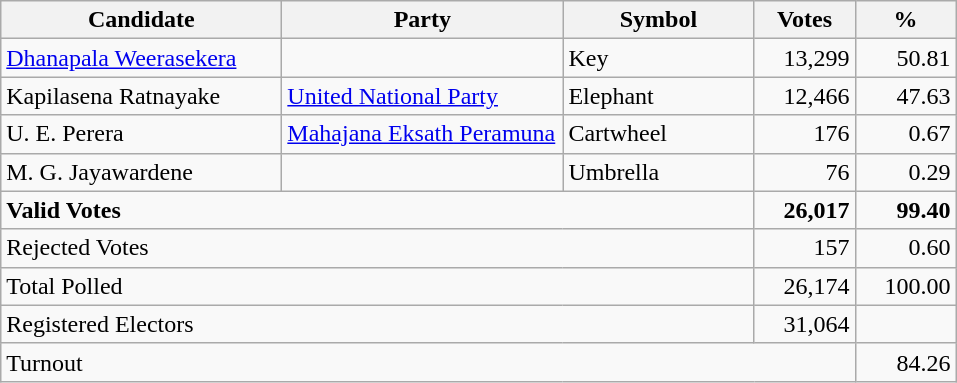<table class="wikitable" border="1" style="text-align:right;">
<tr>
<th align=left width="180">Candidate</th>
<th align=left width="180">Party</th>
<th align=left width="120">Symbol</th>
<th align=left width="60">Votes</th>
<th align=left width="60">%</th>
</tr>
<tr>
<td align=left><a href='#'>Dhanapala Weerasekera</a></td>
<td></td>
<td align=left>Key</td>
<td align=right>13,299</td>
<td align=right>50.81</td>
</tr>
<tr>
<td align=left>Kapilasena Ratnayake</td>
<td align=left><a href='#'>United National Party</a></td>
<td align=left>Elephant</td>
<td align=right>12,466</td>
<td align=right>47.63</td>
</tr>
<tr>
<td align=left>U. E. Perera</td>
<td align=left><a href='#'>Mahajana Eksath Peramuna</a></td>
<td align=left>Cartwheel</td>
<td align=right>176</td>
<td align=right>0.67</td>
</tr>
<tr>
<td align=left>M. G. Jayawardene</td>
<td></td>
<td align=left>Umbrella</td>
<td align=right>76</td>
<td align=right>0.29</td>
</tr>
<tr>
<td align=left colspan=3><strong>Valid Votes</strong></td>
<td align=right><strong>26,017</strong></td>
<td align=right><strong>99.40</strong></td>
</tr>
<tr>
<td align=left colspan=3>Rejected Votes</td>
<td align=right>157</td>
<td align=right>0.60</td>
</tr>
<tr>
<td align=left colspan=3>Total Polled</td>
<td align=right>26,174</td>
<td align=right>100.00</td>
</tr>
<tr>
<td align=left colspan=3>Registered Electors</td>
<td align=right>31,064</td>
<td></td>
</tr>
<tr>
<td align=left colspan=4>Turnout</td>
<td align=right>84.26</td>
</tr>
</table>
